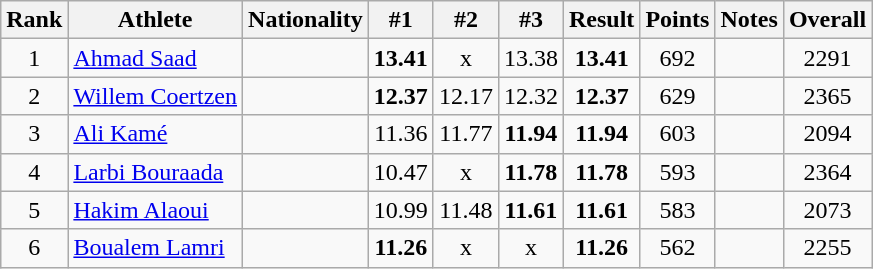<table class="wikitable sortable" style="text-align:center">
<tr>
<th>Rank</th>
<th>Athlete</th>
<th>Nationality</th>
<th>#1</th>
<th>#2</th>
<th>#3</th>
<th>Result</th>
<th>Points</th>
<th>Notes</th>
<th>Overall</th>
</tr>
<tr>
<td>1</td>
<td align=left><a href='#'>Ahmad Saad</a></td>
<td align=left></td>
<td><strong>13.41</strong></td>
<td>x</td>
<td>13.38</td>
<td><strong>13.41</strong></td>
<td>692</td>
<td></td>
<td>2291</td>
</tr>
<tr>
<td>2</td>
<td align=left><a href='#'>Willem Coertzen</a></td>
<td align=left></td>
<td><strong>12.37</strong></td>
<td>12.17</td>
<td>12.32</td>
<td><strong>12.37</strong></td>
<td>629</td>
<td></td>
<td>2365</td>
</tr>
<tr>
<td>3</td>
<td align=left><a href='#'>Ali Kamé</a></td>
<td align=left></td>
<td>11.36</td>
<td>11.77</td>
<td><strong>11.94</strong></td>
<td><strong>11.94</strong></td>
<td>603</td>
<td></td>
<td>2094</td>
</tr>
<tr>
<td>4</td>
<td align=left><a href='#'>Larbi Bouraada</a></td>
<td align=left></td>
<td>10.47</td>
<td>x</td>
<td><strong>11.78</strong></td>
<td><strong>11.78</strong></td>
<td>593</td>
<td></td>
<td>2364</td>
</tr>
<tr>
<td>5</td>
<td align=left><a href='#'>Hakim Alaoui</a></td>
<td align=left></td>
<td>10.99</td>
<td>11.48</td>
<td><strong>11.61</strong></td>
<td><strong>11.61</strong></td>
<td>583</td>
<td></td>
<td>2073</td>
</tr>
<tr>
<td>6</td>
<td align=left><a href='#'>Boualem Lamri</a></td>
<td align=left></td>
<td><strong>11.26</strong></td>
<td>x</td>
<td>x</td>
<td><strong>11.26</strong></td>
<td>562</td>
<td></td>
<td>2255</td>
</tr>
</table>
